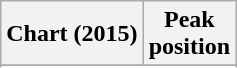<table class="wikitable">
<tr>
<th>Chart (2015)</th>
<th>Peak<br>position</th>
</tr>
<tr>
</tr>
<tr>
</tr>
<tr>
</tr>
</table>
